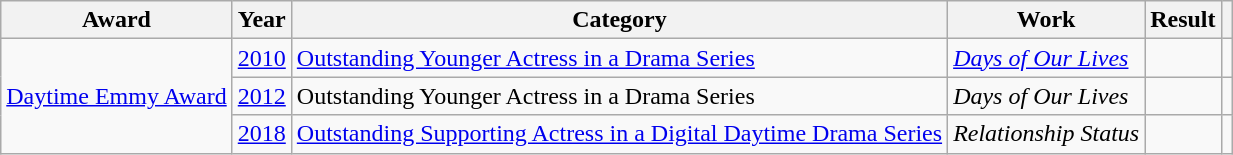<table class="wikitable sortable plainrowheaders">
<tr>
<th>Award</th>
<th>Year</th>
<th>Category</th>
<th>Work</th>
<th>Result</th>
<th class="unsortable"></th>
</tr>
<tr>
<td rowspan="3"><a href='#'>Daytime Emmy Award</a></td>
<td><a href='#'>2010</a></td>
<td><a href='#'>Outstanding Younger Actress in a Drama Series</a></td>
<td><em><a href='#'>Days of Our Lives</a></em></td>
<td></td>
<td style="text-align:center;"></td>
</tr>
<tr>
<td><a href='#'>2012</a></td>
<td>Outstanding Younger Actress in a Drama Series</td>
<td><em>Days of Our Lives</em></td>
<td></td>
<td style="text-align:center;"></td>
</tr>
<tr>
<td><a href='#'>2018</a></td>
<td><a href='#'>Outstanding Supporting Actress in a Digital Daytime Drama Series</a></td>
<td><em>Relationship Status</em></td>
<td></td>
<td style="text-align:center;"></td>
</tr>
</table>
